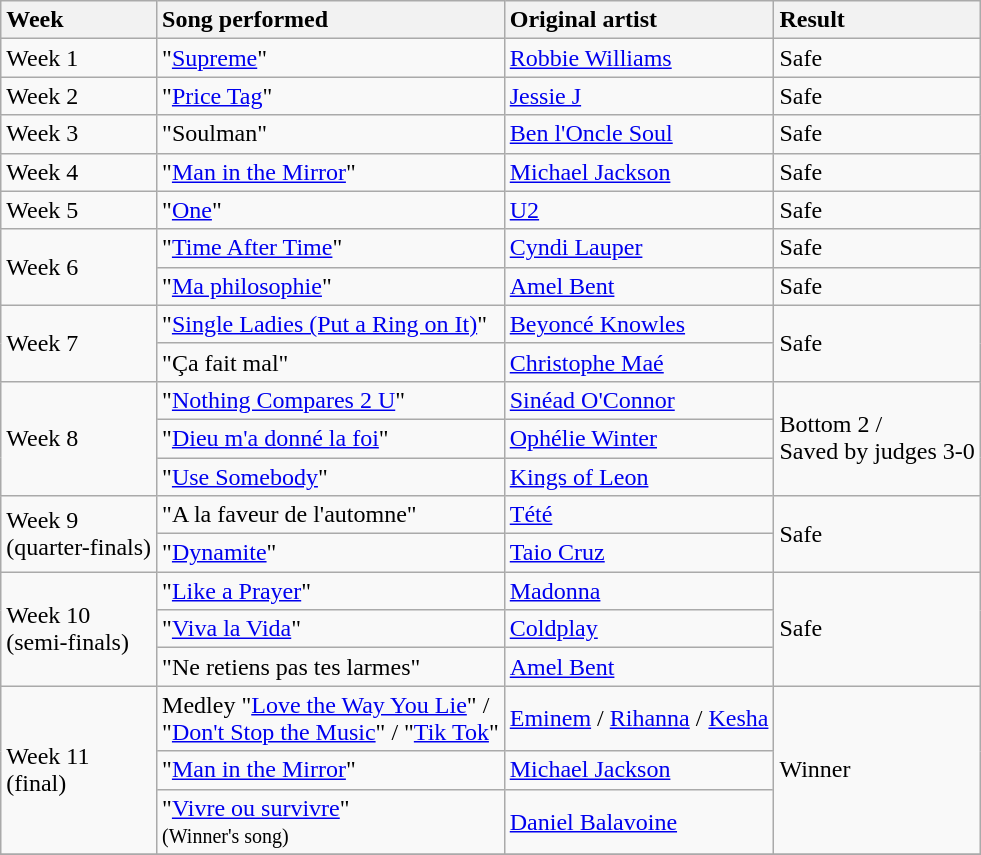<table class="wikitable" border="1">
<tr>
<th style="text-align:left">Week</th>
<th style="text-align:left">Song performed</th>
<th style="text-align:left">Original artist</th>
<th style="text-align:left">Result</th>
</tr>
<tr>
<td>Week 1</td>
<td>"<a href='#'>Supreme</a>"</td>
<td><a href='#'>Robbie Williams</a></td>
<td>Safe</td>
</tr>
<tr>
<td>Week 2</td>
<td>"<a href='#'>Price Tag</a>"</td>
<td><a href='#'>Jessie J</a></td>
<td>Safe</td>
</tr>
<tr>
<td>Week 3</td>
<td>"Soulman"</td>
<td><a href='#'>Ben l'Oncle Soul</a></td>
<td>Safe</td>
</tr>
<tr>
<td>Week 4</td>
<td>"<a href='#'>Man in the Mirror</a>"</td>
<td><a href='#'>Michael Jackson</a></td>
<td>Safe</td>
</tr>
<tr>
<td>Week 5</td>
<td>"<a href='#'>One</a>"</td>
<td><a href='#'>U2</a></td>
<td>Safe</td>
</tr>
<tr>
<td rowspan=2>Week 6</td>
<td>"<a href='#'>Time After Time</a>"</td>
<td><a href='#'>Cyndi Lauper</a></td>
<td>Safe</td>
</tr>
<tr>
<td>"<a href='#'>Ma philosophie</a>"</td>
<td><a href='#'>Amel Bent</a></td>
<td>Safe</td>
</tr>
<tr>
<td rowspan=2>Week 7</td>
<td>"<a href='#'>Single Ladies (Put a Ring on It)</a>"</td>
<td><a href='#'>Beyoncé Knowles</a></td>
<td rowspan=2>Safe</td>
</tr>
<tr>
<td>"Ça fait mal"</td>
<td><a href='#'>Christophe Maé</a></td>
</tr>
<tr>
<td rowspan=3>Week 8</td>
<td>"<a href='#'>Nothing Compares 2 U</a>"</td>
<td><a href='#'>Sinéad O'Connor</a></td>
<td rowspan=3>Bottom 2 / <br>Saved by judges 3-0</td>
</tr>
<tr>
<td>"<a href='#'>Dieu m'a donné la foi</a>"</td>
<td><a href='#'>Ophélie Winter</a></td>
</tr>
<tr>
<td>"<a href='#'>Use Somebody</a>"</td>
<td><a href='#'>Kings of Leon</a></td>
</tr>
<tr>
<td rowspan=2>Week 9 <br>(quarter-finals)</td>
<td>"A la faveur de l'automne"</td>
<td><a href='#'>Tété</a></td>
<td rowspan=2>Safe</td>
</tr>
<tr>
<td>"<a href='#'>Dynamite</a>"</td>
<td><a href='#'>Taio Cruz</a></td>
</tr>
<tr>
<td rowspan=3>Week 10 <br>(semi-finals)</td>
<td>"<a href='#'>Like a Prayer</a>"</td>
<td><a href='#'>Madonna</a></td>
<td rowspan=3>Safe</td>
</tr>
<tr>
<td>"<a href='#'>Viva la Vida</a>"</td>
<td><a href='#'>Coldplay</a></td>
</tr>
<tr>
<td>"Ne retiens pas tes larmes"</td>
<td><a href='#'>Amel Bent</a></td>
</tr>
<tr>
<td rowspan=3>Week 11 <br>(final)</td>
<td>Medley "<a href='#'>Love the Way You Lie</a>" / <br>"<a href='#'>Don't Stop the Music</a>" / "<a href='#'>Tik Tok</a>"</td>
<td><a href='#'>Eminem</a> / <a href='#'>Rihanna</a> / <a href='#'>Kesha</a></td>
<td rowspan=3>Winner</td>
</tr>
<tr>
<td>"<a href='#'>Man in the Mirror</a>"</td>
<td><a href='#'>Michael Jackson</a></td>
</tr>
<tr>
<td>"<a href='#'>Vivre ou survivre</a>" <br><small>(Winner's song)</small></td>
<td><a href='#'>Daniel Balavoine</a></td>
</tr>
<tr>
</tr>
</table>
